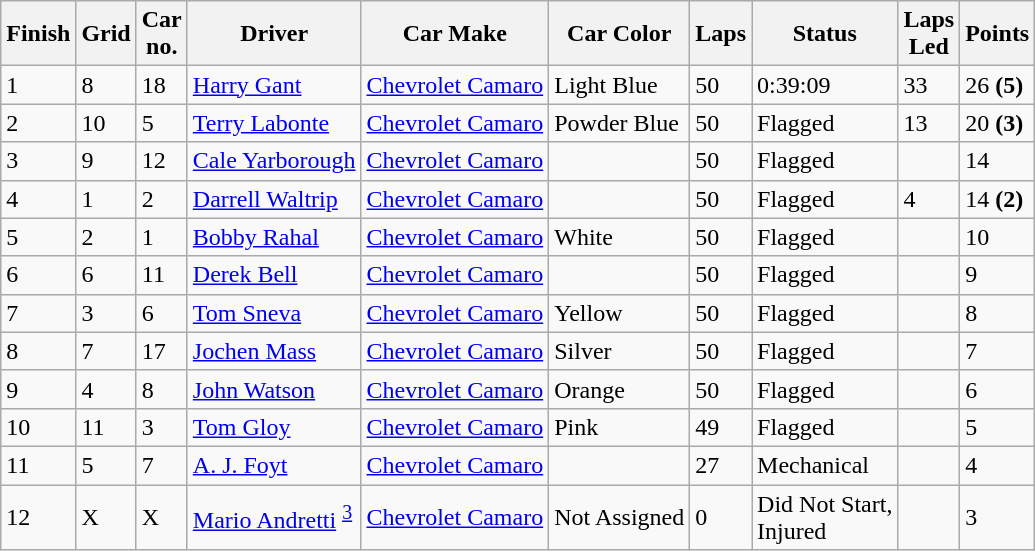<table class="wikitable">
<tr>
<th>Finish</th>
<th>Grid</th>
<th>Car<br>no.</th>
<th>Driver</th>
<th>Car Make</th>
<th>Car Color</th>
<th>Laps</th>
<th>Status</th>
<th>Laps<br>Led</th>
<th>Points</th>
</tr>
<tr>
<td>1</td>
<td>8</td>
<td>18</td>
<td> <a href='#'>Harry Gant</a></td>
<td><a href='#'>Chevrolet Camaro</a></td>
<td><div> Light Blue </div></td>
<td>50</td>
<td>0:39:09</td>
<td>33</td>
<td>26 <strong>(5)</strong></td>
</tr>
<tr>
<td>2</td>
<td>10</td>
<td>5</td>
<td> <a href='#'>Terry Labonte</a></td>
<td><a href='#'>Chevrolet Camaro</a></td>
<td><div> Powder Blue</div></td>
<td>50</td>
<td>Flagged</td>
<td>13</td>
<td>20 <strong>(3)</strong></td>
</tr>
<tr>
<td>3</td>
<td>9</td>
<td>12</td>
<td> <a href='#'>Cale Yarborough</a></td>
<td><a href='#'>Chevrolet Camaro</a></td>
<td><div></div></td>
<td>50</td>
<td>Flagged</td>
<td></td>
<td>14</td>
</tr>
<tr>
<td>4</td>
<td>1</td>
<td>2</td>
<td> <a href='#'>Darrell Waltrip</a></td>
<td><a href='#'>Chevrolet Camaro</a></td>
<td><div> </div></td>
<td>50</td>
<td>Flagged</td>
<td>4</td>
<td>14 <strong>(2)</strong></td>
</tr>
<tr>
<td>5</td>
<td>2</td>
<td>1</td>
<td> <a href='#'>Bobby Rahal</a></td>
<td><a href='#'>Chevrolet Camaro</a></td>
<td><div> White </div></td>
<td>50</td>
<td>Flagged</td>
<td></td>
<td>10</td>
</tr>
<tr>
<td>6</td>
<td>6</td>
<td>11</td>
<td> <a href='#'>Derek Bell</a></td>
<td><a href='#'>Chevrolet Camaro</a></td>
<td><div></div></td>
<td>50</td>
<td>Flagged</td>
<td></td>
<td>9</td>
</tr>
<tr>
<td>7</td>
<td>3</td>
<td>6</td>
<td> <a href='#'>Tom Sneva</a></td>
<td><a href='#'>Chevrolet Camaro</a></td>
<td><div> Yellow </div></td>
<td>50</td>
<td>Flagged</td>
<td></td>
<td>8</td>
</tr>
<tr>
<td>8</td>
<td>7</td>
<td>17</td>
<td> <a href='#'>Jochen Mass</a></td>
<td><a href='#'>Chevrolet Camaro</a></td>
<td><div> Silver </div></td>
<td>50</td>
<td>Flagged</td>
<td></td>
<td>7</td>
</tr>
<tr>
<td>9</td>
<td>4</td>
<td>8</td>
<td> <a href='#'>John Watson</a></td>
<td><a href='#'>Chevrolet Camaro</a></td>
<td><div> Orange </div></td>
<td>50</td>
<td>Flagged</td>
<td></td>
<td>6</td>
</tr>
<tr>
<td>10</td>
<td>11</td>
<td>3</td>
<td> <a href='#'>Tom Gloy</a></td>
<td><a href='#'>Chevrolet Camaro</a></td>
<td><div> Pink </div></td>
<td>49</td>
<td>Flagged</td>
<td></td>
<td>5</td>
</tr>
<tr>
<td>11</td>
<td>5</td>
<td>7</td>
<td> <a href='#'>A. J. Foyt</a></td>
<td><a href='#'>Chevrolet Camaro</a></td>
<td><div> </div></td>
<td>27</td>
<td>Mechanical</td>
<td></td>
<td>4</td>
</tr>
<tr>
<td>12</td>
<td>X</td>
<td>X</td>
<td> <a href='#'>Mario Andretti</a> <sup><a href='#'>3</a></sup></td>
<td><a href='#'>Chevrolet Camaro</a></td>
<td>Not Assigned</td>
<td>0</td>
<td>Did Not Start,<br>Injured</td>
<td></td>
<td>3</td>
</tr>
</table>
